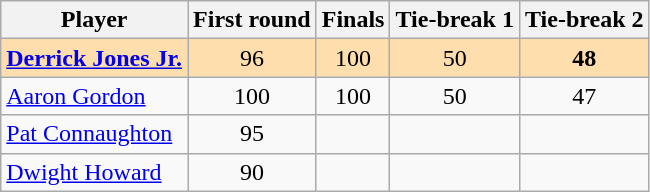<table class="wikitable sortable">
<tr>
<th>Player</th>
<th>First round</th>
<th>Finals</th>
<th>Tie-break 1</th>
<th>Tie-break 2</th>
</tr>
<tr style="background:#ffdead; text-align:center;">
<td align="left"><strong><a href='#'>Derrick Jones Jr.</a></strong> </td>
<td>96 </td>
<td>100 </td>
<td>50</td>
<td><strong>48</strong></td>
</tr>
<tr align="center">
<td align="left"><a href='#'>Aaron Gordon</a> </td>
<td>100 </td>
<td>100 </td>
<td>50</td>
<td>47</td>
</tr>
<tr align="center">
<td align="left"><a href='#'>Pat Connaughton</a> </td>
<td>95 </td>
<td></td>
<td></td>
<td></td>
</tr>
<tr align="center">
<td align="left"><a href='#'>Dwight Howard</a> </td>
<td>90 </td>
<td></td>
<td></td>
<td></td>
</tr>
</table>
